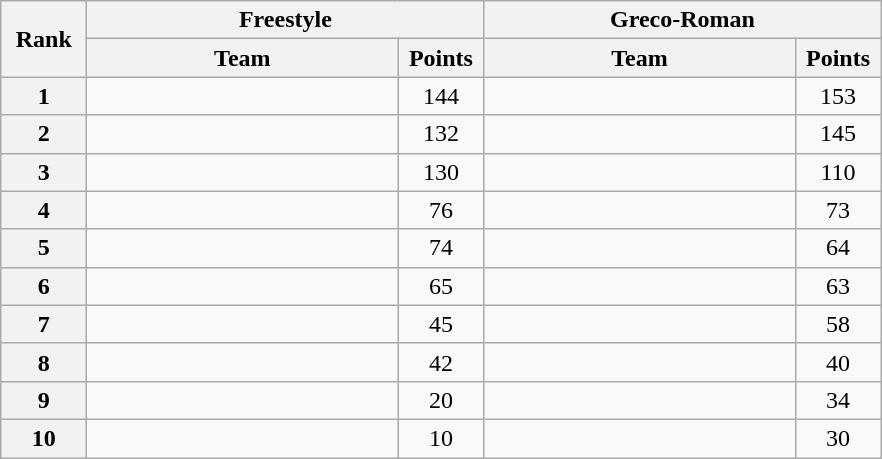<table class="wikitable" style="text-align:center;">
<tr>
<th rowspan="2" width="50">Rank</th>
<th colspan="2">Freestyle</th>
<th colspan="2">Greco-Roman</th>
</tr>
<tr>
<th width="200">Team</th>
<th width="50">Points</th>
<th width="200">Team</th>
<th width="50">Points</th>
</tr>
<tr>
<th>1</th>
<td align="left"></td>
<td>144</td>
<td align="left"></td>
<td>153</td>
</tr>
<tr>
<th>2</th>
<td align="left"></td>
<td>132</td>
<td align="left"></td>
<td>145</td>
</tr>
<tr>
<th>3</th>
<td align="left"></td>
<td>130</td>
<td align="left"></td>
<td>110</td>
</tr>
<tr>
<th>4</th>
<td align="left"></td>
<td>76</td>
<td align="left"></td>
<td>73</td>
</tr>
<tr>
<th>5</th>
<td align="left"></td>
<td>74</td>
<td align="left"></td>
<td>64</td>
</tr>
<tr>
<th>6</th>
<td align="left"></td>
<td>65</td>
<td align="left"></td>
<td>63</td>
</tr>
<tr>
<th>7</th>
<td align="left"></td>
<td>45</td>
<td align="left"></td>
<td>58</td>
</tr>
<tr>
<th>8</th>
<td align="left"></td>
<td>42</td>
<td align="left"></td>
<td>40</td>
</tr>
<tr>
<th>9</th>
<td align="left"></td>
<td>20</td>
<td align="left"></td>
<td>34</td>
</tr>
<tr>
<th>10</th>
<td align="left"></td>
<td>10</td>
<td align="left"></td>
<td>30</td>
</tr>
</table>
